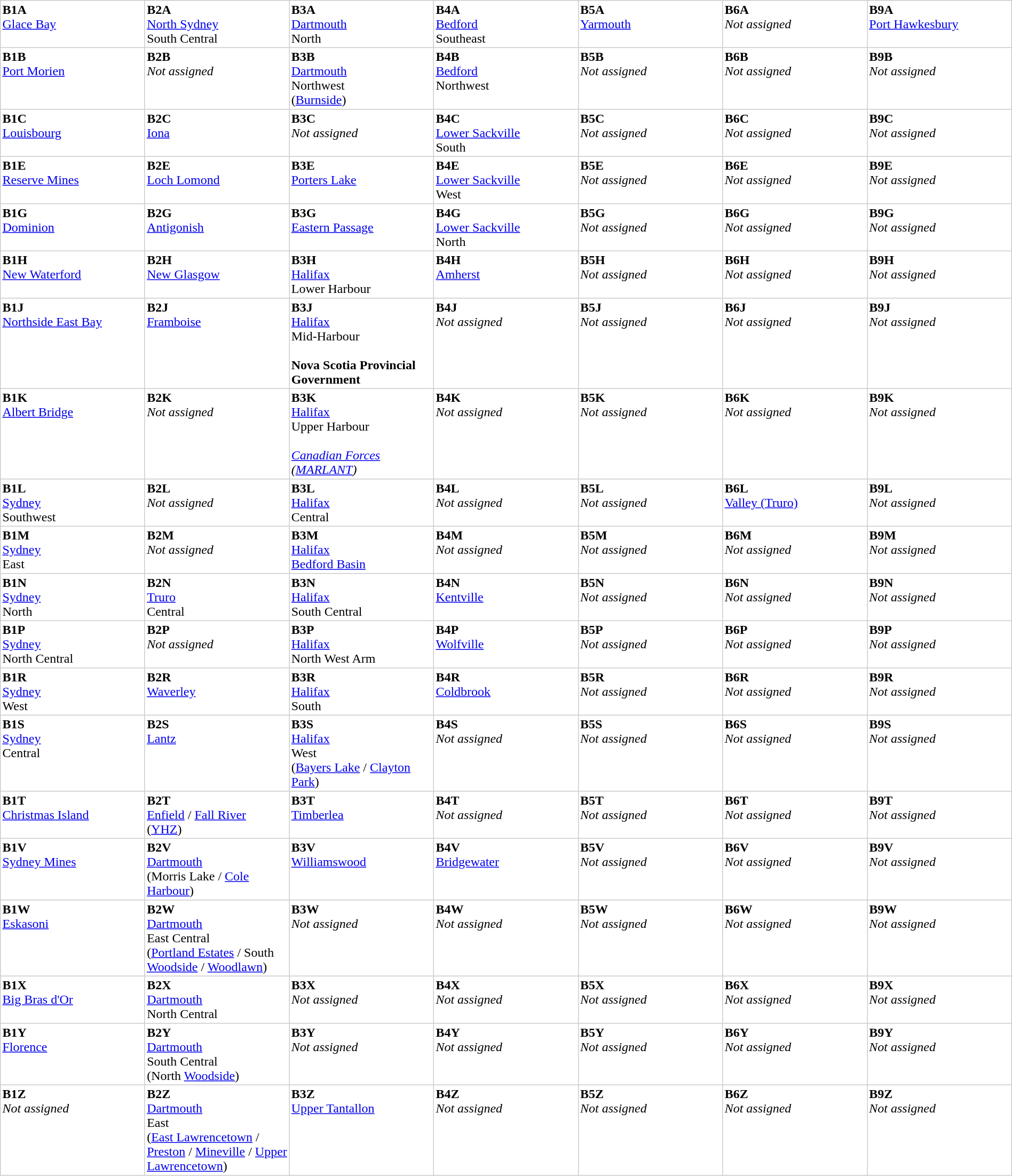<table style="border-collapse: collapse; border: 1px solid #ccc" width="100%" rules="all" cellpadding="2" rules="all">
<tr>
<td width="14.2857%" valign="top"><span><strong>B1A</strong><br><a href='#'>Glace Bay</a></span></td>
<td width="14.2857%" valign="top"><span><strong>B2A</strong><br><a href='#'>North Sydney</a><br>South Central</span></td>
<td width="14.2857%" valign="top"><span><strong>B3A</strong><br><a href='#'>Dartmouth</a><br>North</span></td>
<td width="14.2857%" valign="top"><span><strong>B4A</strong><br><a href='#'>Bedford</a><br>Southeast</span></td>
<td width="14.2857%" valign="top"><span><strong>B5A</strong><br><a href='#'>Yarmouth</a></span></td>
<td width="14.2857%" valign="top"><span><strong>B6A</strong><br><em>Not assigned</em></span></td>
<td width="14.2857%" valign="top"><span><strong>B9A</strong><br><a href='#'>Port Hawkesbury</a></span></td>
</tr>
<tr>
<td width="14.2857%" valign="top"><span><strong>B1B</strong><br><a href='#'>Port Morien</a></span></td>
<td width="14.2857%" valign="top"><span><strong>B2B</strong><br><em>Not assigned</em></span></td>
<td width="14.2857%" valign="top"><span><strong>B3B</strong><br><a href='#'>Dartmouth</a><br>Northwest<br>(<a href='#'>Burnside</a>)</span></td>
<td width="14.2857%" valign="top"><span><strong>B4B</strong><br><a href='#'>Bedford</a><br>Northwest</span></td>
<td width="14.2857%" valign="top"><span><strong>B5B</strong><br><em>Not assigned</em></span></td>
<td width="14.2857%" valign="top"><span><strong>B6B</strong><br><em>Not assigned</em></span></td>
<td width="14.2857%" valign="top"><span><strong>B9B</strong><br><em>Not assigned</em></span></td>
</tr>
<tr>
<td width="14.2857%" valign="top"><span><strong>B1C</strong><br><a href='#'>Louisbourg</a></span></td>
<td width="14.2857%" valign="top"><span><strong>B2C</strong><br><a href='#'>Iona</a></span></td>
<td width="14.2857%" valign="top"><span><strong>B3C</strong><br><em>Not assigned</em></span></td>
<td width="14.2857%" valign="top"><span><strong>B4C</strong><br><a href='#'>Lower Sackville</a><br>South</span></td>
<td width="14.2857%" valign="top"><span><strong>B5C</strong><br><em>Not assigned</em></span></td>
<td width="14.2857%" valign="top"><span><strong>B6C</strong><br><em>Not assigned</em></span></td>
<td width="14.2857%" valign="top"><span><strong>B9C</strong><br><em>Not assigned</em></span></td>
</tr>
<tr>
<td width="14.2857%" valign="top"><span><strong>B1E</strong><br><a href='#'>Reserve Mines</a></span></td>
<td width="14.2857%" valign="top"><span><strong>B2E</strong><br><a href='#'>Loch Lomond</a></span></td>
<td width="14.2857%" valign="top"><span><strong>B3E</strong><br><a href='#'>Porters Lake</a></span></td>
<td width="14.2857%" valign="top"><span><strong>B4E</strong><br><a href='#'>Lower Sackville</a><br>West</span></td>
<td width="14.2857%" valign="top"><span><strong>B5E</strong><br><em>Not assigned</em></span></td>
<td width="14.2857%" valign="top"><span><strong>B6E</strong><br><em>Not assigned</em></span></td>
<td width="14.2857%" valign="top"><span><strong>B9E</strong><br><em>Not assigned</em></span></td>
</tr>
<tr>
<td width="14.2857%" valign="top"><span><strong>B1G</strong><br><a href='#'>Dominion</a></span></td>
<td width="14.2857%" valign="top"><span><strong>B2G</strong><br><a href='#'>Antigonish</a></span></td>
<td width="14.2857%" valign="top"><span><strong>B3G</strong><br><a href='#'>Eastern Passage</a></span></td>
<td width="14.2857%" valign="top"><span><strong>B4G</strong><br><a href='#'>Lower Sackville</a><br>North</span></td>
<td width="14.2857%" valign="top"><span><strong>B5G</strong><br><em>Not assigned</em></span></td>
<td width="14.2857%" valign="top"><span><strong>B6G</strong><br><em>Not assigned</em></span></td>
<td width="14.2857%" valign="top"><span><strong>B9G</strong><br><em>Not assigned</em></span></td>
</tr>
<tr>
<td width="14.2857%" valign="top"><span><strong>B1H</strong><br><a href='#'>New Waterford</a></span></td>
<td width="14.2857%" valign="top"><span><strong>B2H</strong><br><a href='#'>New Glasgow</a></span></td>
<td width="14.2857%" valign="top"><span><strong>B3H</strong><br><a href='#'>Halifax</a><br>Lower Harbour</span></td>
<td width="14.2857%" valign="top"><span><strong>B4H</strong><br><a href='#'>Amherst</a></span></td>
<td width="14.2857%" valign="top"><span><strong>B5H</strong><br><em>Not assigned</em></span></td>
<td width="14.2857%" valign="top"><span><strong>B6H</strong><br><em>Not assigned</em></span></td>
<td width="14.2857%" valign="top"><span><strong>B9H</strong><br><em>Not assigned</em></span></td>
</tr>
<tr>
<td width="14.2857%" valign="top"><span><strong>B1J</strong><br><a href='#'>Northside East Bay</a></span></td>
<td width="14.2857%" valign="top"><span><strong>B2J</strong><br><a href='#'>Framboise</a></span></td>
<td width="14.2857%" valign="top"><span><strong>B3J</strong><br><a href='#'>Halifax</a><br>Mid-Harbour</span><br><br><span><strong>Nova Scotia Provincial Government</strong></span></td>
<td width="14.2857%" valign="top"><span><strong>B4J</strong><br><em>Not assigned</em></span></td>
<td width="14.2857%" valign="top"><span><strong>B5J</strong><br><em>Not assigned</em></span></td>
<td width="14.2857%" valign="top"><span><strong>B6J</strong><br><em>Not assigned</em></span></td>
<td width="14.2857%" valign="top"><span><strong>B9J</strong><br><em>Not assigned</em></span></td>
</tr>
<tr>
<td width="14.2857%" valign="top"><span><strong>B1K</strong><br><a href='#'>Albert Bridge</a></span></td>
<td width="14.2857%" valign="top"><span><strong>B2K</strong><br><em>Not assigned</em></span></td>
<td width="14.2857%" valign="top"><span><strong>B3K</strong><br><a href='#'>Halifax</a><br>Upper Harbour</span><br><br><span><em><a href='#'>Canadian Forces</a><br>(<a href='#'>MARLANT</a>)</em></span></td>
<td width="14.2857%" valign="top"><span><strong>B4K</strong><br><em>Not assigned</em></span></td>
<td width="14.2857%" valign="top"><span><strong>B5K</strong><br><em>Not assigned</em></span></td>
<td width="14.2857%" valign="top"><span><strong>B6K</strong><br><em>Not assigned</em></span></td>
<td width="14.2857%" valign="top"><span><strong>B9K</strong><br><em>Not assigned</em></span></td>
</tr>
<tr>
<td width="14.2857%" valign="top"><span><strong>B1L</strong><br><a href='#'>Sydney</a><br>Southwest</span></td>
<td width="14.2857%" valign="top"><span><strong>B2L</strong><br><em>Not assigned</em></span></td>
<td width="14.2857%" valign="top"><span><strong>B3L</strong><br><a href='#'>Halifax</a><br>Central</span></td>
<td width="14.2857%" valign="top"><span><strong>B4L</strong><br><em>Not assigned</em></span></td>
<td width="14.2857%" valign="top"><span><strong>B5L</strong><br><em>Not assigned</em></span></td>
<td width="14.2857%" valign="top"><span><strong>B6L</strong><br><a href='#'>Valley (Truro)</a></span></td>
<td width="14.2857%" valign="top"><span><strong>B9L</strong><br><em>Not assigned</em></span></td>
</tr>
<tr>
<td width="14.2857%" valign="top"><span><strong>B1M</strong><br><a href='#'>Sydney</a><br>East</span></td>
<td width="14.2857%" valign="top"><span><strong>B2M</strong><br><em>Not assigned</em></span></td>
<td width="14.2857%" valign="top"><span><strong>B3M</strong><br><a href='#'>Halifax</a><br><a href='#'>Bedford Basin</a></span></td>
<td width="14.2857%" valign="top"><span><strong>B4M</strong><br><em>Not assigned</em></span></td>
<td width="14.2857%" valign="top"><span><strong>B5M</strong><br><em>Not assigned</em></span></td>
<td width="14.2857%" valign="top"><span><strong>B6M</strong><br><em>Not assigned</em></span></td>
<td width="14.2857%" valign="top"><span><strong>B9M</strong><br><em>Not assigned</em></span></td>
</tr>
<tr>
<td width="14.2857%" valign="top"><span><strong>B1N</strong><br><a href='#'>Sydney</a><br>North</span></td>
<td width="14.2857%" valign="top"><span><strong>B2N</strong><br><a href='#'>Truro</a><br>Central</span></td>
<td width="14.2857%" valign="top"><span><strong>B3N</strong><br><a href='#'>Halifax</a><br>South Central</span></td>
<td width="14.2857%" valign="top"><span><strong>B4N</strong><br><a href='#'>Kentville</a></span></td>
<td width="14.2857%" valign="top"><span><strong>B5N</strong><br><em>Not assigned</em></span></td>
<td width="14.2857%" valign="top"><span><strong>B6N</strong><br><em>Not assigned</em></span></td>
<td width="14.2857%" valign="top"><span><strong>B9N</strong><br><em>Not assigned</em></span></td>
</tr>
<tr>
<td width="14.2857%" valign="top"><span><strong>B1P</strong><br><a href='#'>Sydney</a><br>North Central</span></td>
<td width="14.2857%" valign="top"><span><strong>B2P</strong><br><em>Not assigned</em></span></td>
<td width="14.2857%" valign="top"><span><strong>B3P</strong><br><a href='#'>Halifax</a><br>North West Arm</span></td>
<td width="14.2857%" valign="top"><span><strong>B4P</strong><br><a href='#'>Wolfville</a></span></td>
<td width="14.2857%" valign="top"><span><strong>B5P</strong><br><em>Not assigned</em></span></td>
<td width="14.2857%" valign="top"><span><strong>B6P</strong><br><em>Not assigned</em></span></td>
<td width="14.2857%" valign="top"><span><strong>B9P</strong><br><em>Not assigned</em></span></td>
</tr>
<tr>
<td width="14.2857%" valign="top"><span><strong>B1R</strong><br><a href='#'>Sydney</a><br>West</span></td>
<td width="14.2857%" valign="top"><span><strong>B2R</strong><br><a href='#'>Waverley</a></span></td>
<td width="14.2857%" valign="top"><span><strong>B3R</strong><br><a href='#'>Halifax</a><br>South</span></td>
<td width="14.2857%" valign="top"><span><strong>B4R</strong><br><a href='#'>Coldbrook</a></span></td>
<td width="14.2857%" valign="top"><span><strong>B5R</strong><br><em>Not assigned</em></span></td>
<td width="14.2857%" valign="top"><span><strong>B6R</strong><br><em>Not assigned</em></span></td>
<td width="14.2857%" valign="top"><span><strong>B9R</strong><br><em>Not assigned</em></span></td>
</tr>
<tr>
<td width="14.2857%" valign="top"><span><strong>B1S</strong><br><a href='#'>Sydney</a><br>Central</span></td>
<td width="14.2857%" valign="top"><span><strong>B2S</strong><br><a href='#'>Lantz</a></span></td>
<td width="14.2857%" valign="top"><span><strong>B3S</strong><br><a href='#'>Halifax</a><br>West<br>(<a href='#'>Bayers Lake</a> / <a href='#'>Clayton Park</a>)</span></td>
<td width="14.2857%" valign="top"><span><strong>B4S</strong><br><em>Not assigned</em></span></td>
<td width="14.2857%" valign="top"><span><strong>B5S</strong><br><em>Not assigned</em></span></td>
<td width="14.2857%" valign="top"><span><strong>B6S</strong><br><em>Not assigned</em></span></td>
<td width="14.2857%" valign="top"><span><strong>B9S</strong><br><em>Not assigned</em></span></td>
</tr>
<tr>
<td width="14.2857%" valign="top"><span><strong>B1T</strong><br><a href='#'>Christmas Island</a></span></td>
<td width="14.2857%" valign="top"><span><strong>B2T</strong><br><a href='#'>Enfield</a> / <a href='#'>Fall River</a><br>(<a href='#'>YHZ</a>)</span></td>
<td width="14.2857%" valign="top"><span><strong>B3T</strong><br><a href='#'>Timberlea</a></span></td>
<td width="14.2857%" valign="top"><span><strong>B4T</strong><br><em>Not assigned</em></span></td>
<td width="14.2857%" valign="top"><span><strong>B5T</strong><br><em>Not assigned</em></span></td>
<td width="14.2857%" valign="top"><span><strong>B6T</strong><br><em>Not assigned</em></span></td>
<td width="14.2857%" valign="top"><span><strong>B9T</strong><br><em>Not assigned</em></span></td>
</tr>
<tr>
<td width="14.2857%" valign="top"><span><strong>B1V</strong><br><a href='#'>Sydney Mines</a></span></td>
<td width="14.2857%" valign="top"><span><strong>B2V</strong><br><a href='#'>Dartmouth</a><br>(Morris Lake / <a href='#'>Cole Harbour</a>)</span></td>
<td width="14.2857%" valign="top"><span><strong>B3V</strong><br><a href='#'>Williamswood</a></span></td>
<td width="14.2857%" valign="top"><span><strong>B4V</strong><br><a href='#'>Bridgewater</a></span></td>
<td width="14.2857%" valign="top"><span><strong>B5V</strong><br><em>Not assigned</em></span></td>
<td width="14.2857%" valign="top"><span><strong>B6V</strong><br><em>Not assigned</em></span></td>
<td width="14.2857%" valign="top"><span><strong>B9V</strong><br><em>Not assigned</em></span></td>
</tr>
<tr>
<td width="14.2857%" valign="top"><span><strong>B1W</strong><br><a href='#'>Eskasoni</a></span></td>
<td width="14.2857%" valign="top"><span><strong>B2W</strong><br><a href='#'>Dartmouth</a><br>East Central<br>(<a href='#'>Portland Estates</a> / South <a href='#'>Woodside</a> / <a href='#'>Woodlawn</a>)</span></td>
<td width="14.2857%" valign="top"><span><strong>B3W</strong><br><em>Not assigned</em></span></td>
<td width="14.2857%" valign="top"><span><strong>B4W</strong><br><em>Not assigned</em></span></td>
<td width="14.2857%" valign="top"><span><strong>B5W</strong><br><em>Not assigned</em></span></td>
<td width="14.2857%" valign="top"><span><strong>B6W</strong><br><em>Not assigned</em></span></td>
<td width="14.2857%" valign="top"><span><strong>B9W</strong><br><em>Not assigned</em></span></td>
</tr>
<tr>
<td width="14.2857%" valign="top"><span><strong>B1X</strong><br><a href='#'>Big Bras d'Or</a></span></td>
<td width="14.2857%" valign="top"><span><strong>B2X</strong><br><a href='#'>Dartmouth</a><br>North Central</span></td>
<td width="14.2857%" valign="top"><span><strong>B3X</strong><br><em>Not assigned</em></span></td>
<td width="14.2857%" valign="top"><span><strong>B4X</strong><br><em>Not assigned</em></span></td>
<td width="14.2857%" valign="top"><span><strong>B5X</strong><br><em>Not assigned</em></span></td>
<td width="14.2857%" valign="top"><span><strong>B6X</strong><br><em>Not assigned</em></span></td>
<td width="14.2857%" valign="top"><span><strong>B9X</strong><br><em>Not assigned</em></span></td>
</tr>
<tr>
<td width="14.2857%" valign="top"><span><strong>B1Y</strong><br><a href='#'>Florence</a></span></td>
<td width="14.2857%" valign="top"><span><strong>B2Y</strong><br><a href='#'>Dartmouth</a><br>South Central<br>(North <a href='#'>Woodside</a>)</span></td>
<td width="14.2857%" valign="top"><span><strong>B3Y</strong><br><em>Not assigned</em></span></td>
<td width="14.2857%" valign="top"><span><strong>B4Y</strong><br><em>Not assigned</em></span></td>
<td width="14.2857%" valign="top"><span><strong>B5Y</strong><br><em>Not assigned</em></span></td>
<td width="14.2857%" valign="top"><span><strong>B6Y</strong><br><em>Not assigned</em></span></td>
<td width="14.2857%" valign="top"><span><strong>B9Y</strong><br><em>Not assigned</em></span></td>
</tr>
<tr>
<td width="14.2857%" valign="top"><span><strong>B1Z</strong><br><em>Not assigned</em></span></td>
<td width="14.2857%" valign="top"><span><strong>B2Z</strong><br><a href='#'>Dartmouth</a><br>East<br>(<a href='#'>East Lawrencetown</a> / <a href='#'>Preston</a> / <a href='#'>Mineville</a> / <a href='#'>Upper Lawrencetown</a>)</span></td>
<td width="14.2857%" valign="top"><span><strong>B3Z</strong><br><a href='#'>Upper Tantallon</a></span></td>
<td width="14.2857%" valign="top"><span><strong>B4Z</strong><br><em>Not assigned</em></span></td>
<td width="14.2857%" valign="top"><span><strong>B5Z</strong><br><em>Not assigned</em></span></td>
<td width="14.2857%" valign="top"><span><strong>B6Z</strong><br><em>Not assigned</em></span></td>
<td width="14.2857%" valign="top"><span><strong>B9Z</strong><br><em>Not assigned</em></span></td>
</tr>
</table>
